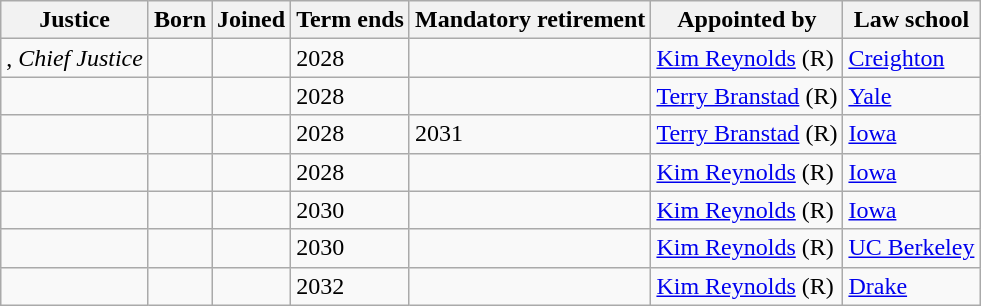<table class="wikitable sortable">
<tr>
<th>Justice</th>
<th>Born</th>
<th>Joined</th>
<th>Term ends</th>
<th>Mandatory retirement</th>
<th>Appointed by</th>
<th>Law school</th>
</tr>
<tr>
<td>, <em>Chief Justice</em></td>
<td></td>
<td></td>
<td>2028</td>
<td></td>
<td><a href='#'>Kim Reynolds</a> (R)</td>
<td><a href='#'>Creighton</a></td>
</tr>
<tr>
<td></td>
<td></td>
<td></td>
<td>2028</td>
<td></td>
<td><a href='#'>Terry Branstad</a> (R)</td>
<td><a href='#'>Yale</a></td>
</tr>
<tr>
<td></td>
<td></td>
<td></td>
<td>2028</td>
<td>2031</td>
<td><a href='#'>Terry Branstad</a> (R)</td>
<td><a href='#'>Iowa</a></td>
</tr>
<tr>
<td></td>
<td></td>
<td></td>
<td>2028</td>
<td></td>
<td><a href='#'>Kim Reynolds</a> (R)</td>
<td><a href='#'>Iowa</a></td>
</tr>
<tr>
<td></td>
<td></td>
<td></td>
<td>2030</td>
<td></td>
<td><a href='#'>Kim Reynolds</a> (R)</td>
<td><a href='#'>Iowa</a></td>
</tr>
<tr>
<td></td>
<td></td>
<td></td>
<td>2030</td>
<td></td>
<td><a href='#'>Kim Reynolds</a> (R)</td>
<td><a href='#'>UC Berkeley</a></td>
</tr>
<tr>
<td></td>
<td></td>
<td></td>
<td>2032</td>
<td></td>
<td><a href='#'>Kim Reynolds</a> (R)</td>
<td><a href='#'>Drake</a></td>
</tr>
</table>
